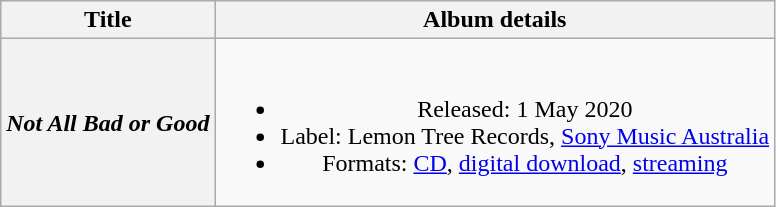<table class="wikitable plainrowheaders" style="text-align:center;">
<tr>
<th>Title</th>
<th>Album details</th>
</tr>
<tr>
<th scope="row"><em>Not All Bad or Good</em></th>
<td><br><ul><li>Released: 1 May 2020</li><li>Label: Lemon Tree Records, <a href='#'>Sony Music Australia</a></li><li>Formats: <a href='#'>CD</a>, <a href='#'>digital download</a>, <a href='#'>streaming</a></li></ul></td>
</tr>
</table>
